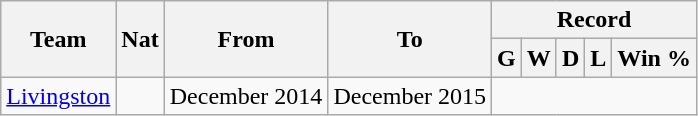<table class="wikitable" style="text-align: center">
<tr>
<th rowspan="2">Team</th>
<th rowspan="2">Nat</th>
<th rowspan="2">From</th>
<th rowspan="2">To</th>
<th colspan="5">Record</th>
</tr>
<tr>
<th>G</th>
<th>W</th>
<th>D</th>
<th>L</th>
<th>Win %</th>
</tr>
<tr>
<td align=left><a href='#'>Livingston</a></td>
<td></td>
<td align=left>December 2014</td>
<td align=left>December 2015<br></td>
</tr>
</table>
